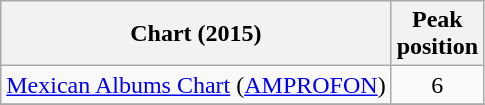<table class="wikitable sortable">
<tr>
<th align="left">Chart (2015)</th>
<th style="text-align:center;">Peak<br>position</th>
</tr>
<tr>
<td><a href='#'>Mexican Albums Chart</a> (<a href='#'>AMPROFON</a>)</td>
<td align="center">6</td>
</tr>
<tr>
</tr>
<tr>
</tr>
</table>
